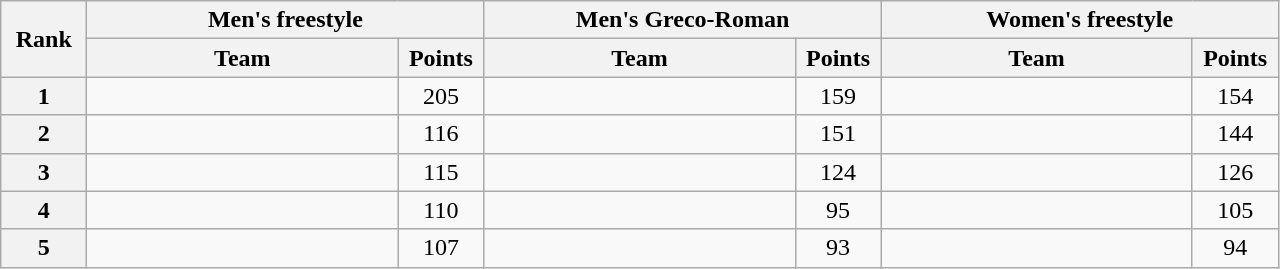<table class="wikitable" style="text-align:center;">
<tr>
<th rowspan="2" width="50">Rank</th>
<th colspan="2">Men's freestyle</th>
<th colspan="2">Men's Greco-Roman</th>
<th colspan="2">Women's freestyle</th>
</tr>
<tr>
<th width="200">Team</th>
<th width="50">Points</th>
<th width="200">Team</th>
<th width="50">Points</th>
<th width="200">Team</th>
<th width="50">Points</th>
</tr>
<tr>
<th>1</th>
<td align="left"></td>
<td>205</td>
<td align="left"></td>
<td>159</td>
<td align="left"></td>
<td>154</td>
</tr>
<tr>
<th>2</th>
<td align="left"></td>
<td>116</td>
<td align="left"></td>
<td>151</td>
<td align="left"></td>
<td>144</td>
</tr>
<tr>
<th>3</th>
<td align="left"></td>
<td>115</td>
<td align="left"></td>
<td>124</td>
<td align="left"></td>
<td>126</td>
</tr>
<tr>
<th>4</th>
<td align="left"></td>
<td>110</td>
<td align="left"></td>
<td>95</td>
<td align="left"></td>
<td>105</td>
</tr>
<tr>
<th>5</th>
<td align="left"></td>
<td>107</td>
<td align="left"></td>
<td>93</td>
<td align="left"></td>
<td>94</td>
</tr>
</table>
